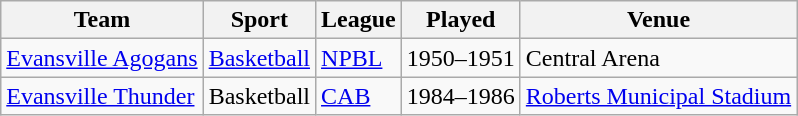<table class="wikitable">
<tr>
<th>Team</th>
<th>Sport</th>
<th>League</th>
<th>Played</th>
<th>Venue</th>
</tr>
<tr>
<td><a href='#'>Evansville Agogans</a></td>
<td><a href='#'>Basketball</a></td>
<td><a href='#'>NPBL</a></td>
<td>1950–1951</td>
<td>Central Arena</td>
</tr>
<tr>
<td><a href='#'>Evansville Thunder</a></td>
<td>Basketball</td>
<td><a href='#'>CAB</a></td>
<td>1984–1986</td>
<td><a href='#'>Roberts Municipal Stadium</a></td>
</tr>
</table>
